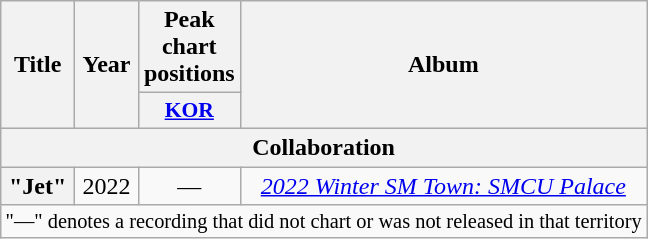<table class="wikitable plainrowheaders" style="text-align:center;">
<tr>
<th scope="col" rowspan="2">Title</th>
<th scope="col" rowspan="2">Year</th>
<th scope="col" colspan="1">Peak chart<br>positions</th>
<th scope="col" rowspan="2">Album</th>
</tr>
<tr>
<th scope="col" style="width:3em;font-size:90%;"><a href='#'>KOR</a></th>
</tr>
<tr>
<th colspan="6">Collaboration</th>
</tr>
<tr>
<th scope="row">"Jet"<br></th>
<td>2022</td>
<td>—</td>
<td><em><a href='#'>2022 Winter SM Town: SMCU Palace</a></em></td>
</tr>
<tr>
<td colspan="4" style="font-size:85%">"—" denotes a recording that did not chart or was not released in that territory</td>
</tr>
</table>
